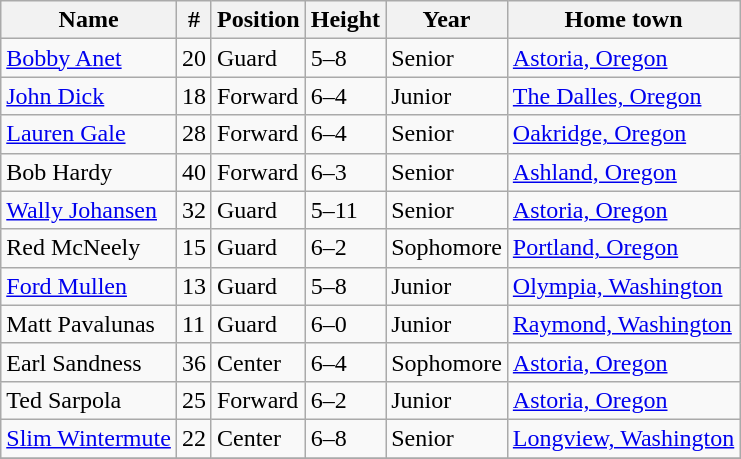<table class="wikitable" style="text-align: left;">
<tr>
<th>Name</th>
<th>#</th>
<th>Position</th>
<th>Height</th>
<th>Year</th>
<th>Home town</th>
</tr>
<tr>
<td><a href='#'>Bobby Anet</a></td>
<td>20</td>
<td>Guard</td>
<td>5–8</td>
<td>Senior</td>
<td><a href='#'>Astoria, Oregon</a></td>
</tr>
<tr>
<td><a href='#'>John Dick</a></td>
<td>18</td>
<td>Forward</td>
<td>6–4</td>
<td>Junior</td>
<td><a href='#'>The Dalles, Oregon</a></td>
</tr>
<tr>
<td><a href='#'>Lauren Gale</a></td>
<td>28</td>
<td>Forward</td>
<td>6–4</td>
<td>Senior</td>
<td><a href='#'>Oakridge, Oregon</a></td>
</tr>
<tr>
<td>Bob Hardy</td>
<td>40</td>
<td>Forward</td>
<td>6–3</td>
<td>Senior</td>
<td><a href='#'>Ashland, Oregon</a></td>
</tr>
<tr>
<td><a href='#'>Wally Johansen</a></td>
<td>32</td>
<td>Guard</td>
<td>5–11</td>
<td>Senior</td>
<td><a href='#'>Astoria, Oregon</a></td>
</tr>
<tr>
<td>Red McNeely</td>
<td>15</td>
<td>Guard</td>
<td>6–2</td>
<td>Sophomore</td>
<td><a href='#'>Portland, Oregon</a></td>
</tr>
<tr>
<td><a href='#'>Ford Mullen</a></td>
<td>13</td>
<td>Guard</td>
<td>5–8</td>
<td>Junior</td>
<td><a href='#'>Olympia, Washington</a></td>
</tr>
<tr>
<td>Matt Pavalunas</td>
<td>11</td>
<td>Guard</td>
<td>6–0</td>
<td>Junior</td>
<td><a href='#'>Raymond, Washington</a></td>
</tr>
<tr>
<td>Earl Sandness</td>
<td>36</td>
<td>Center</td>
<td>6–4</td>
<td>Sophomore</td>
<td><a href='#'>Astoria, Oregon</a></td>
</tr>
<tr>
<td>Ted Sarpola</td>
<td>25</td>
<td>Forward</td>
<td>6–2</td>
<td>Junior</td>
<td><a href='#'>Astoria, Oregon</a></td>
</tr>
<tr>
<td><a href='#'>Slim Wintermute</a></td>
<td>22</td>
<td>Center</td>
<td>6–8</td>
<td>Senior</td>
<td><a href='#'>Longview, Washington</a></td>
</tr>
<tr>
</tr>
</table>
